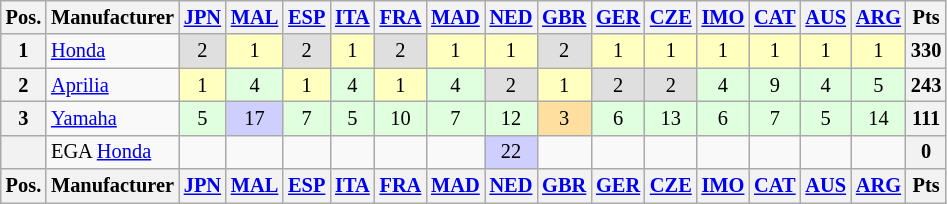<table class="wikitable" style="font-size: 85%; text-align:center">
<tr valign="top">
<th valign="middle">Pos.</th>
<th valign="middle">Manufacturer</th>
<th><a href='#'>JPN</a><br></th>
<th><a href='#'>MAL</a><br></th>
<th><a href='#'>ESP</a><br></th>
<th><a href='#'>ITA</a><br></th>
<th><a href='#'>FRA</a><br></th>
<th><a href='#'>MAD</a><br></th>
<th><a href='#'>NED</a><br></th>
<th><a href='#'>GBR</a><br></th>
<th><a href='#'>GER</a><br></th>
<th><a href='#'>CZE</a><br></th>
<th><a href='#'>IMO</a><br></th>
<th><a href='#'>CAT</a><br></th>
<th><a href='#'>AUS</a><br></th>
<th><a href='#'>ARG</a><br></th>
<th valign="middle">Pts</th>
</tr>
<tr>
<th>1</th>
<td align="left"> <a href='#'>Honda</a></td>
<td style="background:#dfdfdf;">2</td>
<td style="background:#ffffbf;">1</td>
<td style="background:#dfdfdf;">2</td>
<td style="background:#ffffbf;">1</td>
<td style="background:#dfdfdf;">2</td>
<td style="background:#ffffbf;">1</td>
<td style="background:#ffffbf;">1</td>
<td style="background:#dfdfdf;">2</td>
<td style="background:#ffffbf;">1</td>
<td style="background:#ffffbf;">1</td>
<td style="background:#ffffbf;">1</td>
<td style="background:#ffffbf;">1</td>
<td style="background:#ffffbf;">1</td>
<td style="background:#ffffbf;">1</td>
<th>330</th>
</tr>
<tr>
<th>2</th>
<td align="left"> <a href='#'>Aprilia</a></td>
<td style="background:#ffffbf;">1</td>
<td style="background:#dfffdf;">4</td>
<td style="background:#ffffbf;">1</td>
<td style="background:#dfffdf;">4</td>
<td style="background:#ffffbf;">1</td>
<td style="background:#dfffdf;">4</td>
<td style="background:#dfdfdf;">2</td>
<td style="background:#ffffbf;">1</td>
<td style="background:#dfdfdf;">2</td>
<td style="background:#dfdfdf;">2</td>
<td style="background:#dfffdf;">4</td>
<td style="background:#dfffdf;">9</td>
<td style="background:#dfffdf;">4</td>
<td style="background:#dfffdf;">5</td>
<th>243</th>
</tr>
<tr>
<th>3</th>
<td align="left"> <a href='#'>Yamaha</a></td>
<td style="background:#dfffdf;">5</td>
<td style="background:#cfcfff;">17</td>
<td style="background:#dfffdf;">7</td>
<td style="background:#dfffdf;">5</td>
<td style="background:#dfffdf;">10</td>
<td style="background:#dfffdf;">7</td>
<td style="background:#dfffdf;">12</td>
<td style="background:#ffdf9f;">3</td>
<td style="background:#dfffdf;">6</td>
<td style="background:#dfffdf;">13</td>
<td style="background:#dfffdf;">6</td>
<td style="background:#dfffdf;">7</td>
<td style="background:#dfffdf;">5</td>
<td style="background:#dfffdf;">14</td>
<th>111</th>
</tr>
<tr>
<th></th>
<td align="left"> EGA <a href='#'>Honda</a></td>
<td></td>
<td></td>
<td></td>
<td></td>
<td></td>
<td></td>
<td style="background:#cfcfff;">22</td>
<td></td>
<td></td>
<td></td>
<td></td>
<td></td>
<td></td>
<td></td>
<th>0</th>
</tr>
<tr valign="top">
<th valign="middle">Pos.</th>
<th valign="middle">Manufacturer</th>
<th><a href='#'>JPN</a><br></th>
<th><a href='#'>MAL</a><br></th>
<th><a href='#'>ESP</a><br></th>
<th><a href='#'>ITA</a><br></th>
<th><a href='#'>FRA</a><br></th>
<th><a href='#'>MAD</a><br></th>
<th><a href='#'>NED</a><br></th>
<th><a href='#'>GBR</a><br></th>
<th><a href='#'>GER</a><br></th>
<th><a href='#'>CZE</a><br></th>
<th><a href='#'>IMO</a><br></th>
<th><a href='#'>CAT</a><br></th>
<th><a href='#'>AUS</a><br></th>
<th><a href='#'>ARG</a><br></th>
<th valign="middle">Pts</th>
</tr>
</table>
